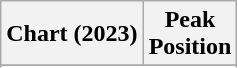<table class="wikitable sortable">
<tr>
<th>Chart (2023)</th>
<th>Peak<br>Position</th>
</tr>
<tr>
</tr>
<tr>
</tr>
</table>
